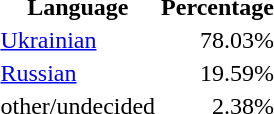<table class="standard">
<tr>
<th>Language</th>
<th>Percentage</th>
</tr>
<tr>
<td><a href='#'>Ukrainian</a></td>
<td align="right">78.03%</td>
</tr>
<tr>
<td><a href='#'>Russian</a></td>
<td align="right">19.59%</td>
</tr>
<tr>
<td>other/undecided</td>
<td align="right">2.38%</td>
</tr>
</table>
